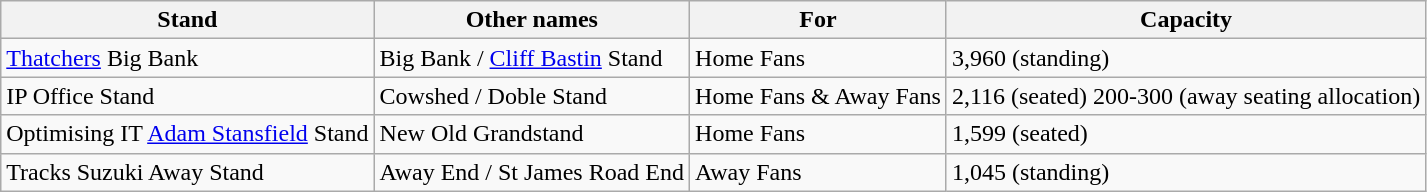<table class="wikitable" style="text-align: left;">
<tr>
<th>Stand</th>
<th>Other names</th>
<th>For</th>
<th>Capacity</th>
</tr>
<tr>
<td><a href='#'>Thatchers</a> Big Bank</td>
<td>Big Bank / <a href='#'>Cliff Bastin</a> Stand</td>
<td>Home Fans</td>
<td>3,960 (standing)</td>
</tr>
<tr>
<td>IP Office Stand</td>
<td>Cowshed / Doble Stand</td>
<td>Home Fans & Away Fans</td>
<td>2,116 (seated) 200-300 (away seating allocation)</td>
</tr>
<tr>
<td>Optimising IT <a href='#'>Adam Stansfield</a> Stand</td>
<td>New Old Grandstand</td>
<td>Home Fans</td>
<td>1,599 (seated)</td>
</tr>
<tr>
<td>Tracks Suzuki Away Stand</td>
<td>Away End / St James Road End</td>
<td>Away Fans</td>
<td>1,045 (standing)</td>
</tr>
</table>
